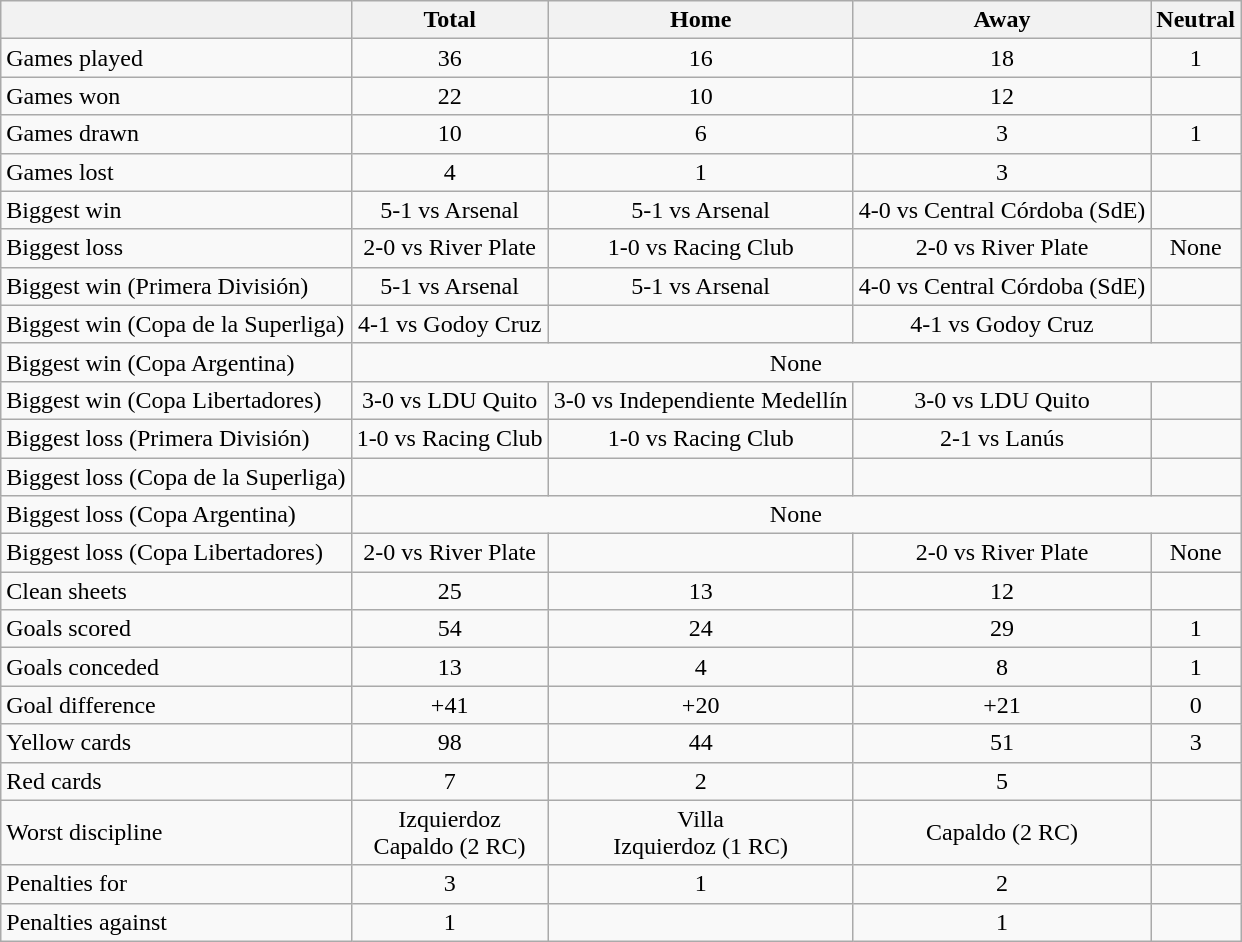<table class="wikitable" style="text-align: center;">
<tr>
<th></th>
<th>Total</th>
<th>Home</th>
<th>Away</th>
<th>Neutral</th>
</tr>
<tr>
<td align=left>Games played</td>
<td>36</td>
<td>16</td>
<td>18</td>
<td>1</td>
</tr>
<tr>
<td align=left>Games won</td>
<td>22</td>
<td>10</td>
<td>12</td>
<td></td>
</tr>
<tr>
<td align=left>Games drawn</td>
<td>10</td>
<td>6</td>
<td>3</td>
<td>1</td>
</tr>
<tr>
<td align=left>Games lost</td>
<td>4</td>
<td>1</td>
<td>3</td>
<td></td>
</tr>
<tr>
<td align=left>Biggest win</td>
<td>5-1 vs Arsenal</td>
<td>5-1 vs Arsenal</td>
<td>4-0 vs Central Córdoba (SdE)</td>
<td></td>
</tr>
<tr>
<td align=left>Biggest loss</td>
<td>2-0 vs River Plate</td>
<td>1-0 vs Racing Club</td>
<td>2-0 vs River Plate</td>
<td>None</td>
</tr>
<tr>
<td align=left>Biggest win (Primera División)</td>
<td>5-1 vs Arsenal</td>
<td>5-1 vs Arsenal</td>
<td>4-0 vs Central Córdoba (SdE)</td>
<td></td>
</tr>
<tr>
<td align=left>Biggest win (Copa de la Superliga)</td>
<td>4-1 vs Godoy Cruz</td>
<td></td>
<td>4-1 vs Godoy Cruz</td>
<td></td>
</tr>
<tr>
<td align=left>Biggest win (Copa Argentina)</td>
<td colspan=4>None</td>
</tr>
<tr>
<td align=left>Biggest win (Copa Libertadores)</td>
<td>3-0 vs LDU Quito</td>
<td>3-0 vs Independiente Medellín</td>
<td>3-0 vs LDU Quito</td>
<td></td>
</tr>
<tr>
<td align=left>Biggest loss (Primera División)</td>
<td>1-0 vs Racing Club</td>
<td>1-0 vs Racing Club</td>
<td>2-1 vs Lanús</td>
<td></td>
</tr>
<tr>
<td align=left>Biggest loss (Copa de la Superliga)</td>
<td></td>
<td></td>
<td></td>
<td></td>
</tr>
<tr>
<td align=left>Biggest loss (Copa Argentina)</td>
<td colspan=4>None</td>
</tr>
<tr>
<td align=left>Biggest loss (Copa Libertadores)</td>
<td>2-0 vs River Plate</td>
<td></td>
<td>2-0 vs River Plate</td>
<td>None</td>
</tr>
<tr>
<td align=left>Clean sheets</td>
<td>25</td>
<td>13</td>
<td>12</td>
<td></td>
</tr>
<tr>
<td align=left>Goals scored</td>
<td>54</td>
<td>24</td>
<td>29</td>
<td>1</td>
</tr>
<tr>
<td align=left>Goals conceded</td>
<td>13</td>
<td>4</td>
<td>8</td>
<td>1</td>
</tr>
<tr>
<td align=left>Goal difference</td>
<td>+41</td>
<td>+20</td>
<td>+21</td>
<td>0</td>
</tr>
<tr>
<td align=left>Yellow cards</td>
<td>98</td>
<td>44</td>
<td>51</td>
<td>3</td>
</tr>
<tr>
<td align=left>Red cards</td>
<td>7</td>
<td>2</td>
<td>5</td>
<td><br></td>
</tr>
<tr>
<td align=left>Worst discipline</td>
<td>Izquierdoz<br>Capaldo (2 RC)</td>
<td>Villa<br>Izquierdoz (1 RC)</td>
<td>Capaldo (2 RC)</td>
<td></td>
</tr>
<tr>
<td align=left>Penalties for</td>
<td>3</td>
<td>1</td>
<td>2</td>
<td></td>
</tr>
<tr>
<td align=left>Penalties against</td>
<td>1</td>
<td></td>
<td>1</td>
<td></td>
</tr>
</table>
